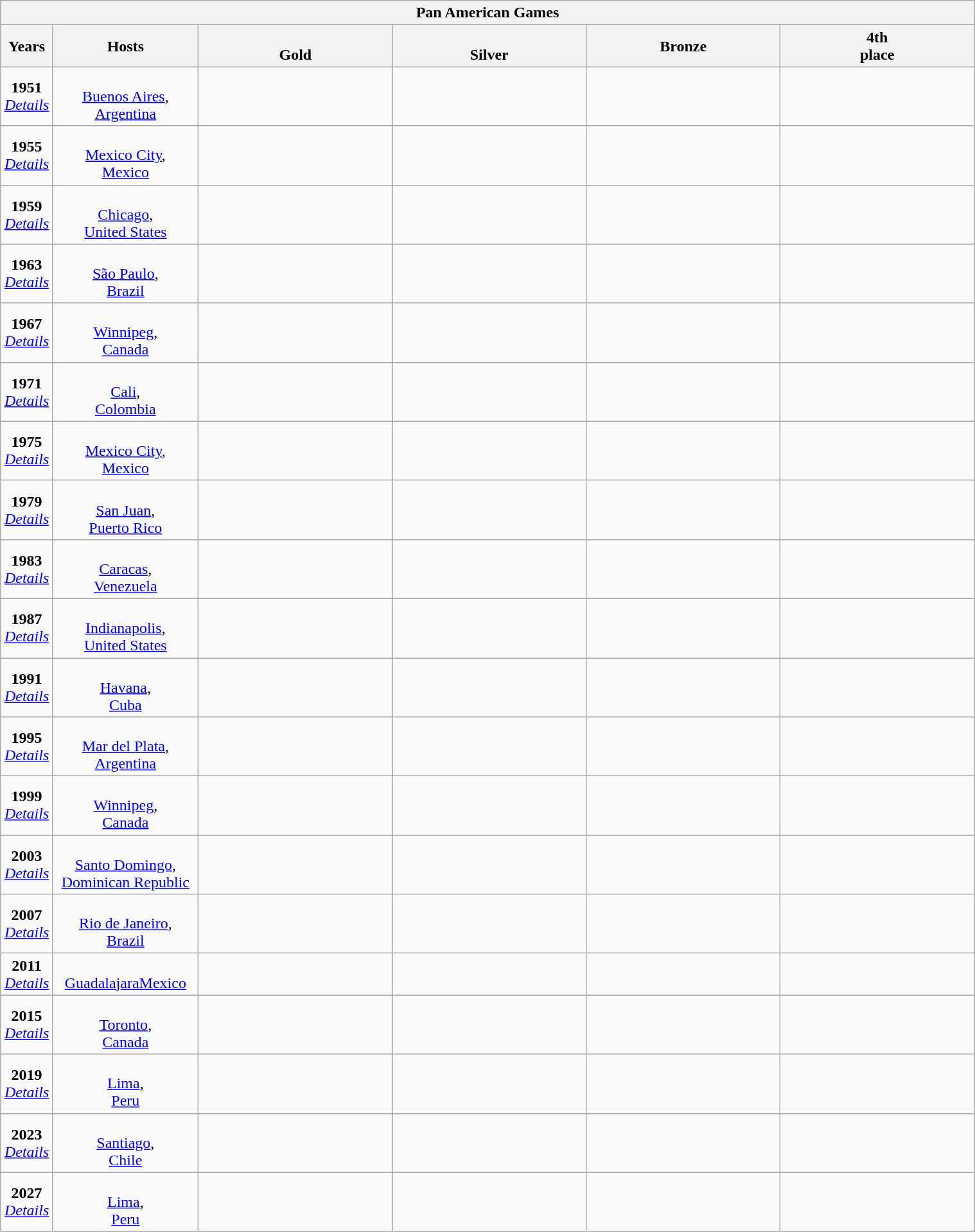<table class="wikitable sortable toccolours" border="1" cellpadding="2" style="border-collapse: collapse; text-align: center; width: 80%; margin: 0 auto;">
<tr style= "background: #e2e2e2;">
<th colspan=6 width=100%>Pan American Games</th>
</tr>
<tr style="background: #efefef;">
<th width=5%>Years</th>
<th width=15%>Hosts</th>
<th width=20%><br>Gold</th>
<th width=20%><br>Silver</th>
<th width=20%> Bronze</th>
<th width=20%>4th<br>place</th>
</tr>
<tr align=center>
<td><strong>1951</strong><br><em><a href='#'>Details</a></em></td>
<td><br><a href='#'>Buenos Aires</a>,<br> <a href='#'>Argentina</a></td>
<td><strong></strong></td>
<td></td>
<td></td>
<td></td>
</tr>
<tr align=center>
<td><strong>1955</strong><br><em><a href='#'>Details</a></em></td>
<td><br><a href='#'>Mexico City</a>,<br> <a href='#'>Mexico</a></td>
<td><strong></strong></td>
<td></td>
<td></td>
<td></td>
</tr>
<tr align=center>
<td><strong>1959</strong><br><em><a href='#'>Details</a></em></td>
<td><br><a href='#'>Chicago</a>,<br> <a href='#'>United States</a></td>
<td><strong></strong></td>
<td></td>
<td></td>
<td></td>
</tr>
<tr align=center>
<td><strong>1963</strong><br><em><a href='#'>Details</a></em></td>
<td><br><a href='#'>São Paulo</a>,<br> <a href='#'>Brazil</a></td>
<td><strong></strong></td>
<td></td>
<td></td>
<td></td>
</tr>
<tr align=center>
<td><strong>1967</strong><br><em><a href='#'>Details</a></em></td>
<td><br><a href='#'>Winnipeg</a>,<br> <a href='#'>Canada</a></td>
<td><strong></strong></td>
<td></td>
<td></td>
<td></td>
</tr>
<tr align=center>
<td><strong>1971</strong><br><em><a href='#'>Details</a></em></td>
<td><br><a href='#'>Cali</a>,<br> <a href='#'>Colombia</a></td>
<td><strong></strong></td>
<td></td>
<td></td>
<td></td>
</tr>
<tr align=center>
<td><strong>1975</strong><br><em><a href='#'>Details</a></em></td>
<td><br><a href='#'>Mexico City</a>,<br> <a href='#'>Mexico</a></td>
<td><strong></strong></td>
<td></td>
<td></td>
<td></td>
</tr>
<tr align=center>
<td><strong>1979</strong><br><em><a href='#'>Details</a></em></td>
<td><br><a href='#'>San Juan</a>,<br> <a href='#'>Puerto Rico</a></td>
<td><strong></strong></td>
<td></td>
<td></td>
<td></td>
</tr>
<tr align=center>
<td><strong>1983</strong><br><em><a href='#'>Details</a></em></td>
<td><br><a href='#'>Caracas</a>,<br> <a href='#'>Venezuela</a></td>
<td><strong></strong></td>
<td></td>
<td></td>
<td></td>
</tr>
<tr align=center>
<td><strong>1987</strong><br><em><a href='#'>Details</a></em></td>
<td><br><a href='#'>Indianapolis</a>,<br> <a href='#'>United States</a></td>
<td><strong></strong></td>
<td></td>
<td></td>
<td></td>
</tr>
<tr align=center>
<td><strong>1991</strong><br><em><a href='#'>Details</a></em></td>
<td><br><a href='#'>Havana</a>,<br> <a href='#'>Cuba</a></td>
<td><strong></strong></td>
<td></td>
<td></td>
<td></td>
</tr>
<tr align=center>
<td><strong>1995</strong><br><em><a href='#'>Details</a></em></td>
<td><br><a href='#'>Mar del Plata</a>,<br> <a href='#'>Argentina</a></td>
<td><strong></strong></td>
<td></td>
<td></td>
<td></td>
</tr>
<tr align=center>
<td><strong>1999</strong><br><em><a href='#'>Details</a></em></td>
<td><br><a href='#'>Winnipeg</a>,<br> <a href='#'>Canada</a></td>
<td><strong></strong></td>
<td></td>
<td></td>
<td></td>
</tr>
<tr align=center>
<td><strong>2003</strong><br><em><a href='#'>Details</a></em></td>
<td><br><a href='#'>Santo Domingo</a>,<br> <a href='#'>Dominican Republic</a></td>
<td><strong></strong></td>
<td></td>
<td></td>
<td></td>
</tr>
<tr align=center>
<td><strong>2007</strong><br><em><a href='#'>Details</a></em></td>
<td><br><a href='#'>Rio de Janeiro</a>,<br> <a href='#'>Brazil</a></td>
<td><strong></strong></td>
<td></td>
<td></td>
<td></td>
</tr>
<tr align=center>
<td><strong>2011</strong><br><em><a href='#'>Details</a></em></td>
<td><br><a href='#'>Guadalajara</a><a href='#'>Mexico</a></td>
<td><strong></strong></td>
<td></td>
<td></td>
<td></td>
</tr>
<tr>
<td><strong>2015</strong><br><em><a href='#'>Details</a></em></td>
<td><br><a href='#'>Toronto</a>,<br> <a href='#'>Canada</a></td>
<td><strong></strong></td>
<td></td>
<td></td>
<td></td>
</tr>
<tr>
<td><strong>2019</strong><br><em><a href='#'>Details</a></em></td>
<td><br><a href='#'>Lima</a>,<br> <a href='#'>Peru</a></td>
<td><strong></strong></td>
<td></td>
<td></td>
<td></td>
</tr>
<tr align=center>
<td><strong>2023</strong><br><em><a href='#'>Details</a></em></td>
<td><br><a href='#'>Santiago</a>,<br> <a href='#'>Chile</a></td>
<td><strong></strong></td>
<td></td>
<td></td>
<td></td>
</tr>
<tr>
<td><strong>2027</strong><br><em><a href='#'>Details</a></em></td>
<td><br><a href='#'>Lima</a>,<br> <a href='#'>Peru</a></td>
<td></td>
<td></td>
<td></td>
<td></td>
</tr>
<tr>
</tr>
</table>
